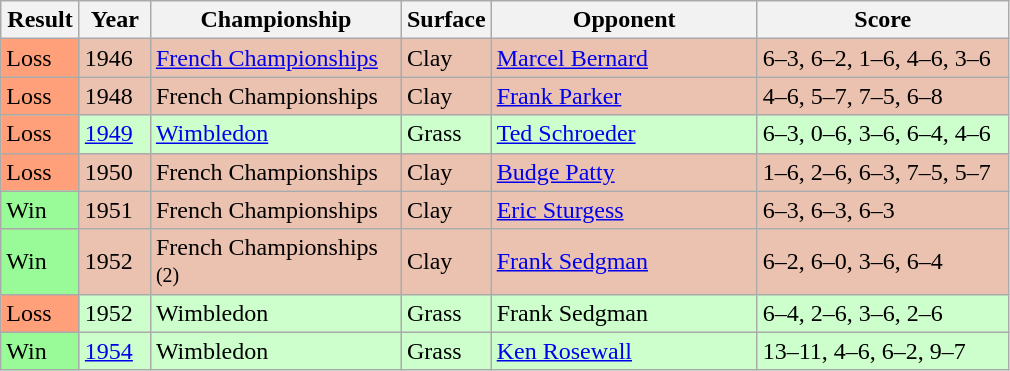<table class="sortable wikitable">
<tr>
<th style="width:45px">Result</th>
<th style="width:40px">Year</th>
<th style="width:160px">Championship</th>
<th style="width:50px">Surface</th>
<th style="width:170px">Opponent</th>
<th style="width:160px" class="unsortable">Score</th>
</tr>
<tr style="background:#ebc2af;">
<td style="background:#ffa07a;">Loss</td>
<td>1946</td>
<td><a href='#'>French Championships</a></td>
<td>Clay</td>
<td> <a href='#'>Marcel Bernard</a></td>
<td>6–3, 6–2, 1–6, 4–6, 3–6</td>
</tr>
<tr style="background:#ebc2af;">
<td style="background:#ffa07a;">Loss</td>
<td>1948</td>
<td>French Championships</td>
<td>Clay</td>
<td> <a href='#'>Frank Parker</a></td>
<td>4–6, 5–7, 7–5, 6–8</td>
</tr>
<tr style="background:#cfc;">
<td style="background:#ffa07a;">Loss</td>
<td><a href='#'>1949</a></td>
<td><a href='#'>Wimbledon</a></td>
<td>Grass</td>
<td> <a href='#'>Ted Schroeder</a></td>
<td>6–3, 0–6, 3–6, 6–4, 4–6</td>
</tr>
<tr style="background:#ebc2af;">
<td style="background:#ffa07a;">Loss</td>
<td>1950</td>
<td>French Championships</td>
<td>Clay</td>
<td> <a href='#'>Budge Patty</a></td>
<td>1–6, 2–6, 6–3, 7–5, 5–7</td>
</tr>
<tr style="background:#ebc2af;">
<td style="background:#98fb98;">Win</td>
<td>1951</td>
<td>French Championships</td>
<td>Clay</td>
<td> <a href='#'>Eric Sturgess</a></td>
<td>6–3, 6–3, 6–3</td>
</tr>
<tr style="background:#ebc2af;">
<td style="background:#98fb98;">Win</td>
<td>1952</td>
<td>French Championships <small>(2)</small></td>
<td>Clay</td>
<td> <a href='#'>Frank Sedgman</a></td>
<td>6–2, 6–0, 3–6, 6–4</td>
</tr>
<tr style="background:#cfc;">
<td style="background:#ffa07a;">Loss</td>
<td>1952</td>
<td>Wimbledon</td>
<td>Grass</td>
<td> Frank Sedgman</td>
<td>6–4, 2–6, 3–6, 2–6</td>
</tr>
<tr style="background:#cfc;">
<td style="background:#98fb98;">Win</td>
<td><a href='#'>1954</a></td>
<td>Wimbledon</td>
<td>Grass</td>
<td> <a href='#'>Ken Rosewall</a></td>
<td>13–11, 4–6, 6–2, 9–7</td>
</tr>
</table>
